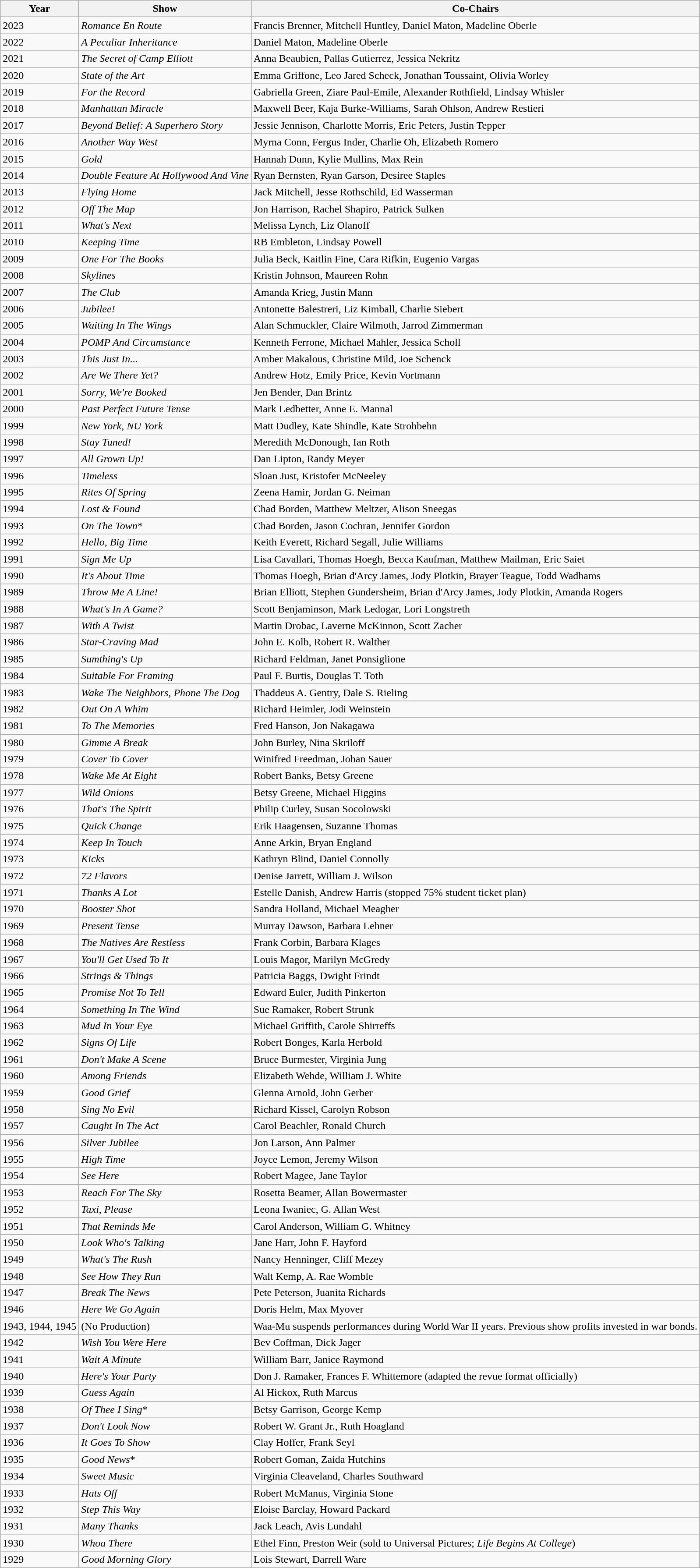<table class="wikitable">
<tr>
<th>Year</th>
<th>Show</th>
<th>Co-Chairs</th>
</tr>
<tr>
<td>2023</td>
<td><em>Romance En Route</em></td>
<td>Francis Brenner, Mitchell Huntley, Daniel Maton, Madeline Oberle</td>
</tr>
<tr>
<td>2022</td>
<td><em>A Peculiar Inheritance</em></td>
<td>Daniel Maton, Madeline Oberle</td>
</tr>
<tr>
<td>2021</td>
<td><em>The Secret of Camp Elliott</em></td>
<td>Anna Beaubien, Pallas Gutierrez, Jessica Nekritz</td>
</tr>
<tr>
<td>2020</td>
<td><em>State of the Art</em></td>
<td>Emma Griffone, Leo Jared Scheck, Jonathan Toussaint, Olivia Worley</td>
</tr>
<tr>
<td>2019</td>
<td><em>For the Record</em></td>
<td>Gabriella Green, Ziare Paul-Emile, Alexander Rothfield, Lindsay Whisler</td>
</tr>
<tr>
<td>2018</td>
<td><em>Manhattan Miracle</em></td>
<td>Maxwell Beer, Kaja Burke-Williams, Sarah Ohlson, Andrew Restieri</td>
</tr>
<tr>
<td>2017</td>
<td><em>Beyond Belief: A Superhero Story</em></td>
<td>Jessie Jennison, Charlotte Morris, Eric Peters, Justin Tepper</td>
</tr>
<tr>
<td>2016</td>
<td><em>Another Way West</em></td>
<td>Myrna Conn, Fergus Inder, Charlie Oh, Elizabeth Romero</td>
</tr>
<tr>
<td>2015</td>
<td><em>Gold</em></td>
<td>Hannah Dunn, Kylie Mullins, Max Rein</td>
</tr>
<tr>
<td>2014</td>
<td><em>Double Feature At Hollywood And Vine</em></td>
<td>Ryan Bernsten, Ryan Garson, Desiree Staples</td>
</tr>
<tr>
<td>2013</td>
<td><em>Flying Home</em></td>
<td>Jack Mitchell, Jesse Rothschild, Ed Wasserman</td>
</tr>
<tr>
<td>2012</td>
<td><em>Off The Map</em></td>
<td>Jon Harrison, Rachel Shapiro, Patrick Sulken</td>
</tr>
<tr>
<td>2011</td>
<td><em>What's Next</em></td>
<td>Melissa Lynch, Liz Olanoff</td>
</tr>
<tr>
<td>2010</td>
<td><em>Keeping Time</em></td>
<td>RB Embleton, Lindsay Powell</td>
</tr>
<tr>
<td>2009</td>
<td><em>One For The Books</em></td>
<td>Julia Beck, Kaitlin Fine, Cara Rifkin, Eugenio Vargas</td>
</tr>
<tr>
<td>2008</td>
<td><em>Skylines</em></td>
<td>Kristin Johnson, Maureen Rohn</td>
</tr>
<tr>
<td>2007</td>
<td><em>The Club</em></td>
<td>Amanda Krieg, Justin Mann</td>
</tr>
<tr>
<td>2006</td>
<td><em>Jubilee!</em></td>
<td>Antonette Balestreri, Liz Kimball, Charlie Siebert</td>
</tr>
<tr>
<td>2005</td>
<td><em>Waiting In The Wings</em></td>
<td>Alan Schmuckler, Claire Wilmoth, Jarrod Zimmerman</td>
</tr>
<tr>
<td>2004</td>
<td><em>POMP And Circumstance</em></td>
<td>Kenneth Ferrone, Michael Mahler, Jessica Scholl</td>
</tr>
<tr>
<td>2003</td>
<td><em>This Just In...</em></td>
<td>Amber Makalous, Christine Mild, Joe Schenck</td>
</tr>
<tr>
<td>2002</td>
<td><em>Are We There Yet?</em></td>
<td>Andrew Hotz, Emily Price, Kevin Vortmann</td>
</tr>
<tr>
<td>2001</td>
<td><em>Sorry, We're Booked</em></td>
<td>Jen Bender, Dan Brintz</td>
</tr>
<tr>
<td>2000</td>
<td><em>Past Perfect Future Tense</em></td>
<td>Mark Ledbetter, Anne E. Mannal</td>
</tr>
<tr>
<td>1999</td>
<td><em>New York, NU York</em></td>
<td>Matt Dudley, Kate Shindle, Kate Strohbehn</td>
</tr>
<tr>
<td>1998</td>
<td><em>Stay Tuned!</em></td>
<td>Meredith McDonough, Ian Roth</td>
</tr>
<tr>
<td>1997</td>
<td><em>All Grown Up!</em></td>
<td>Dan Lipton, Randy Meyer</td>
</tr>
<tr>
<td>1996</td>
<td><em>Timeless</em></td>
<td>Sloan Just, Kristofer McNeeley</td>
</tr>
<tr>
<td>1995</td>
<td><em>Rites Of Spring</em></td>
<td>Zeena Hamir, Jordan G. Neiman</td>
</tr>
<tr>
<td>1994</td>
<td><em>Lost & Found</em></td>
<td>Chad Borden, Matthew Meltzer, Alison Sneegas</td>
</tr>
<tr>
<td>1993</td>
<td><em>On The Town</em>*</td>
<td>Chad Borden, Jason Cochran, Jennifer Gordon</td>
</tr>
<tr>
<td>1992</td>
<td><em>Hello, Big Time</em></td>
<td>Keith Everett, Richard Segall, Julie Williams</td>
</tr>
<tr>
<td>1991</td>
<td><em>Sign Me Up</em></td>
<td>Lisa Cavallari, Thomas Hoegh, Becca Kaufman, Matthew Mailman, Eric Saiet</td>
</tr>
<tr>
<td>1990</td>
<td><em>It's About Time</em></td>
<td>Thomas Hoegh, Brian d'Arcy James, Jody Plotkin, Brayer Teague, Todd Wadhams</td>
</tr>
<tr>
<td>1989</td>
<td><em>Throw Me A Line!</em></td>
<td>Brian Elliott, Stephen Gundersheim, Brian d'Arcy James, Jody Plotkin, Amanda Rogers</td>
</tr>
<tr>
<td>1988</td>
<td><em>What's In A Game?</em></td>
<td>Scott Benjaminson, Mark Ledogar, Lori Longstreth</td>
</tr>
<tr>
<td>1987</td>
<td><em>With A Twist</em></td>
<td>Martin Drobac, Laverne McKinnon, Scott Zacher</td>
</tr>
<tr>
<td>1986</td>
<td><em>Star-Craving Mad</em></td>
<td>John E. Kolb, Robert R. Walther</td>
</tr>
<tr>
<td>1985</td>
<td><em>Sumthing's Up</em></td>
<td>Richard Feldman, Janet Ponsiglione</td>
</tr>
<tr>
<td>1984</td>
<td><em>Suitable For Framing</em></td>
<td>Paul F. Burtis, Douglas T. Toth</td>
</tr>
<tr>
<td>1983</td>
<td><em>Wake The Neighbors, Phone The Dog</em></td>
<td>Thaddeus A. Gentry, Dale S. Rieling</td>
</tr>
<tr>
<td>1982</td>
<td><em>Out On A Whim</em></td>
<td>Richard Heimler, Jodi Weinstein</td>
</tr>
<tr>
<td>1981</td>
<td><em>To The Memories</em></td>
<td>Fred Hanson, Jon Nakagawa</td>
</tr>
<tr>
<td>1980</td>
<td><em>Gimme A Break</em></td>
<td>John Burley, Nina Skriloff</td>
</tr>
<tr>
<td>1979</td>
<td><em>Cover To Cover</em></td>
<td>Winifred Freedman, Johan Sauer</td>
</tr>
<tr>
<td>1978</td>
<td><em>Wake Me At Eight</em></td>
<td>Robert Banks, Betsy Greene</td>
</tr>
<tr>
<td>1977</td>
<td><em>Wild Onions</em></td>
<td>Betsy Greene, Michael Higgins</td>
</tr>
<tr>
<td>1976</td>
<td><em>That's The Spirit</em></td>
<td>Philip Curley, Susan Socolowski</td>
</tr>
<tr>
<td>1975</td>
<td><em>Quick Change</em></td>
<td>Erik Haagensen, Suzanne Thomas</td>
</tr>
<tr>
<td>1974</td>
<td><em>Keep In Touch</em></td>
<td>Anne Arkin, Bryan England</td>
</tr>
<tr>
<td>1973</td>
<td><em>Kicks</em></td>
<td>Kathryn Blind, Daniel Connolly</td>
</tr>
<tr>
<td>1972</td>
<td><em>72 Flavors</em></td>
<td>Denise Jarrett, William J. Wilson</td>
</tr>
<tr>
<td>1971</td>
<td><em>Thanks A Lot</em></td>
<td>Estelle Danish, Andrew Harris (stopped 75% student ticket plan)</td>
</tr>
<tr>
<td>1970</td>
<td><em>Booster Shot</em></td>
<td>Sandra Holland, Michael Meagher</td>
</tr>
<tr>
<td>1969</td>
<td><em>Present Tense</em></td>
<td>Murray Dawson, Barbara Lehner</td>
</tr>
<tr>
<td>1968</td>
<td><em>The Natives Are Restless</em></td>
<td>Frank Corbin, Barbara Klages</td>
</tr>
<tr>
<td>1967</td>
<td><em>You'll Get Used To It</em></td>
<td>Louis Magor, Marilyn McGredy</td>
</tr>
<tr>
<td>1966</td>
<td><em>Strings & Things</em></td>
<td>Patricia Baggs, Dwight Frindt</td>
</tr>
<tr>
<td>1965</td>
<td><em>Promise Not To Tell</em></td>
<td>Edward Euler, Judith Pinkerton</td>
</tr>
<tr>
<td>1964</td>
<td><em>Something In The Wind</em></td>
<td>Sue Ramaker, Robert Strunk</td>
</tr>
<tr>
<td>1963</td>
<td><em>Mud In Your Eye</em></td>
<td>Michael Griffith, Carole Shirreffs</td>
</tr>
<tr>
<td>1962</td>
<td><em>Signs Of Life</em></td>
<td>Robert Bonges, Karla Herbold</td>
</tr>
<tr>
<td>1961</td>
<td><em>Don't Make A Scene</em></td>
<td>Bruce Burmester, Virginia Jung</td>
</tr>
<tr>
<td>1960</td>
<td><em>Among Friends</em></td>
<td>Elizabeth Wehde, William J. White</td>
</tr>
<tr>
<td>1959</td>
<td><em>Good Grief</em></td>
<td>Glenna Arnold, John Gerber</td>
</tr>
<tr>
<td>1958</td>
<td><em>Sing No Evil</em></td>
<td>Richard Kissel, Carolyn Robson</td>
</tr>
<tr>
<td>1957</td>
<td><em>Caught In The Act</em></td>
<td>Carol Beachler, Ronald Church</td>
</tr>
<tr>
<td>1956</td>
<td><em>Silver Jubilee</em></td>
<td>Jon Larson, Ann Palmer</td>
</tr>
<tr>
<td>1955</td>
<td><em>High Time</em></td>
<td>Joyce Lemon, Jeremy Wilson</td>
</tr>
<tr>
<td>1954</td>
<td><em>See Here</em></td>
<td>Robert Magee, Jane Taylor</td>
</tr>
<tr>
<td>1953</td>
<td><em>Reach For The Sky</em></td>
<td>Rosetta Beamer, Allan Bowermaster</td>
</tr>
<tr>
<td>1952</td>
<td><em>Taxi, Please</em></td>
<td>Leona Iwaniec, G. Allan West</td>
</tr>
<tr>
<td>1951</td>
<td><em>That Reminds Me</em></td>
<td>Carol Anderson, William G. Whitney</td>
</tr>
<tr>
<td>1950</td>
<td><em>Look Who's Talking</em></td>
<td>Jane Harr, John F. Hayford</td>
</tr>
<tr>
<td>1949</td>
<td><em>What's The Rush</em></td>
<td>Nancy Henninger, Cliff Mezey</td>
</tr>
<tr>
<td>1948</td>
<td><em>See How They Run</em></td>
<td>Walt Kemp, A. Rae Womble</td>
</tr>
<tr>
<td>1947</td>
<td><em>Break The News</em></td>
<td>Pete Peterson, Juanita Richards</td>
</tr>
<tr>
<td>1946</td>
<td><em>Here We Go Again</em></td>
<td>Doris Helm, Max Myover</td>
</tr>
<tr>
<td>1943, 1944, 1945</td>
<td>(No Production)</td>
<td>Waa-Mu suspends performances during World War II years. Previous show profits invested in war bonds.</td>
</tr>
<tr>
<td>1942</td>
<td><em>Wish You Were Here</em></td>
<td>Bev Coffman, Dick Jager</td>
</tr>
<tr>
<td>1941</td>
<td><em>Wait A Minute</em></td>
<td>William Barr, Janice Raymond</td>
</tr>
<tr>
<td>1940</td>
<td><em>Here's Your Party</em></td>
<td>Don J. Ramaker, Frances F. Whittemore (adapted the revue format officially)</td>
</tr>
<tr>
<td>1939</td>
<td><em>Guess Again</em></td>
<td>Al Hickox, Ruth Marcus</td>
</tr>
<tr>
<td>1938</td>
<td><em>Of Thee I Sing</em>*</td>
<td>Betsy Garrison, George Kemp</td>
</tr>
<tr>
<td>1937</td>
<td><em>Don't Look Now</em></td>
<td>Robert W. Grant Jr., Ruth Hoagland</td>
</tr>
<tr>
<td>1936</td>
<td><em>It Goes To Show</em></td>
<td>Clay Hoffer, Frank Seyl</td>
</tr>
<tr>
<td>1935</td>
<td><em>Good News</em>*</td>
<td>Robert Goman, Zaida Hutchins</td>
</tr>
<tr>
<td>1934</td>
<td><em>Sweet Music</em></td>
<td>Virginia Cleaveland, Charles Southward</td>
</tr>
<tr>
<td>1933</td>
<td><em>Hats Off</em></td>
<td>Robert McManus, Virginia Stone</td>
</tr>
<tr>
<td>1932</td>
<td><em>Step This Way</em></td>
<td>Eloise Barclay, Howard Packard</td>
</tr>
<tr>
<td>1931</td>
<td><em>Many Thanks</em></td>
<td>Jack Leach, Avis Lundahl</td>
</tr>
<tr>
<td>1930</td>
<td><em>Whoa There</em></td>
<td>Ethel Finn, Preston Weir (sold to Universal Pictures; <em>Life Begins At College</em>)</td>
</tr>
<tr>
<td>1929</td>
<td><em>Good Morning Glory</em></td>
<td>Lois Stewart, Darrell Ware</td>
</tr>
</table>
